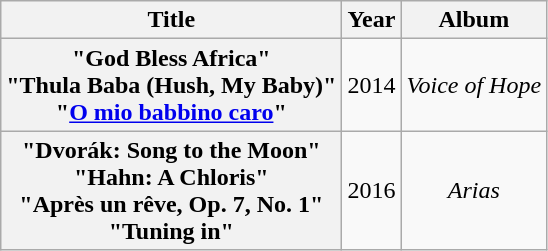<table class="wikitable plainrowheaders" style="text-align:center;" border="1">
<tr>
<th scope="col">Title</th>
<th scope="col">Year</th>
<th scope="col">Album</th>
</tr>
<tr>
<th scope="row">"God Bless Africa"<br>"Thula Baba (Hush, My Baby)"<br>"<a href='#'>O mio babbino caro</a>"</th>
<td>2014</td>
<td><em>Voice of Hope</em></td>
</tr>
<tr>
<th scope="row">"Dvorák: Song to the Moon"<br>"Hahn: A Chloris"<br>"Après un rêve, Op. 7, No. 1"<br>"Tuning in"</th>
<td>2016</td>
<td><em>Arias</em></td>
</tr>
</table>
